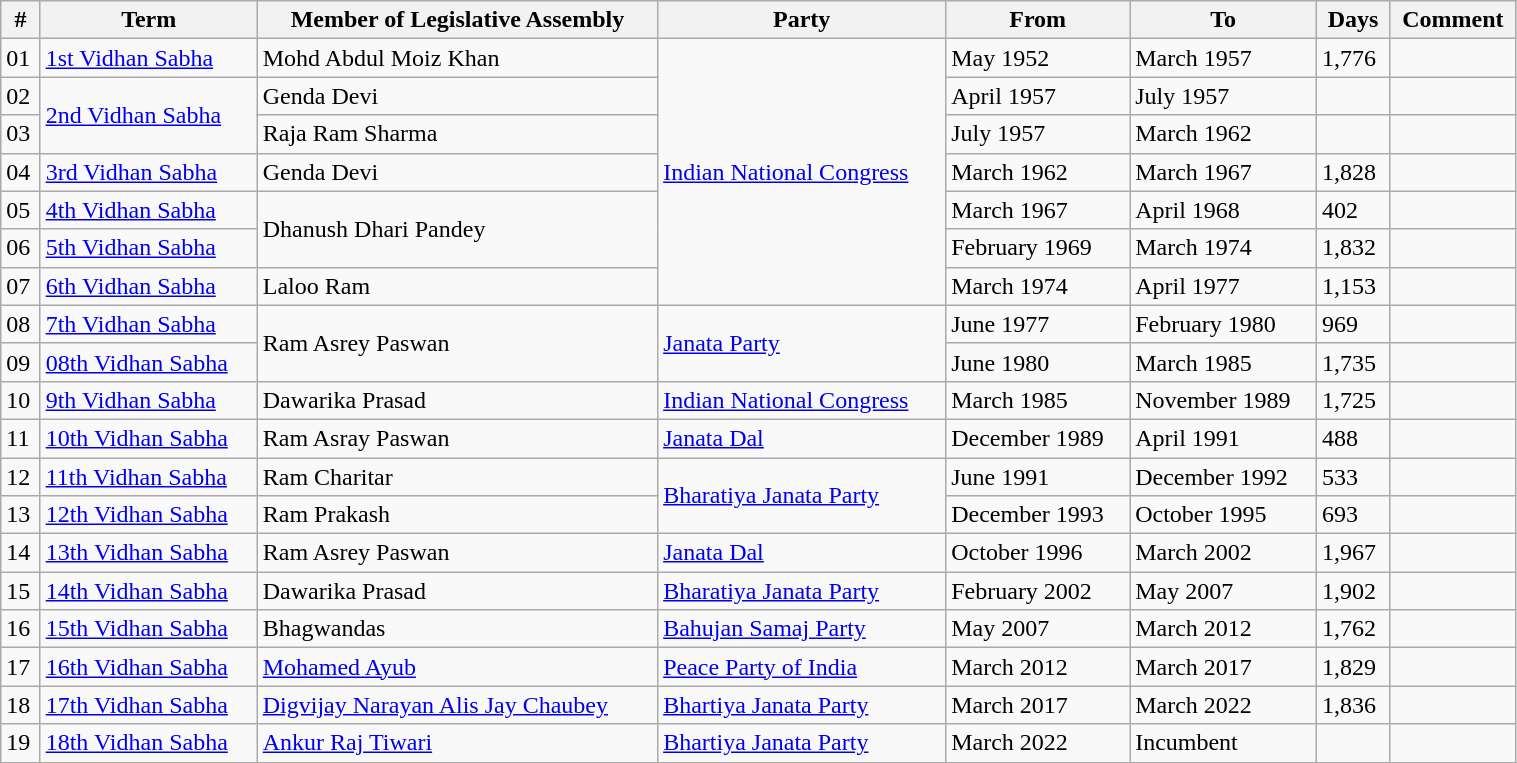<table class="wikitable plainrowheaders sortable" width="80%" style="font-size: x-big;">
<tr>
<th Scope=col>#</th>
<th scope=col>Term</th>
<th scope=col>Member of Legislative Assembly</th>
<th scope=col>Party</th>
<th scope=col>From</th>
<th scope=col>To</th>
<th scope=col>Days</th>
<th scope=col>Comment</th>
</tr>
<tr>
<td>01</td>
<td><a href='#'>1st Vidhan Sabha</a></td>
<td>Mohd Abdul Moiz Khan</td>
<td rowspan="7"><a href='#'>Indian National Congress</a></td>
<td>May 1952</td>
<td>March 1957</td>
<td>1,776</td>
<td></td>
</tr>
<tr>
<td>02</td>
<td rowspan="2"><a href='#'>2nd Vidhan Sabha</a></td>
<td>Genda Devi</td>
<td>April 1957</td>
<td>July 1957</td>
<td></td>
<td></td>
</tr>
<tr>
<td>03</td>
<td>Raja Ram Sharma</td>
<td>July 1957</td>
<td>March 1962</td>
<td></td>
<td></td>
</tr>
<tr>
<td>04</td>
<td><a href='#'>3rd Vidhan Sabha</a></td>
<td>Genda Devi</td>
<td>March 1962</td>
<td>March 1967</td>
<td>1,828</td>
<td></td>
</tr>
<tr>
<td>05</td>
<td><a href='#'>4th Vidhan Sabha</a></td>
<td rowspan="2">Dhanush Dhari Pandey</td>
<td>March 1967</td>
<td>April 1968</td>
<td>402</td>
<td></td>
</tr>
<tr>
<td>06</td>
<td><a href='#'>5th Vidhan Sabha</a></td>
<td>February 1969</td>
<td>March 1974</td>
<td>1,832</td>
<td></td>
</tr>
<tr>
<td>07</td>
<td><a href='#'>6th Vidhan Sabha</a></td>
<td>Laloo Ram</td>
<td>March 1974</td>
<td>April 1977</td>
<td>1,153</td>
<td></td>
</tr>
<tr>
<td>08</td>
<td><a href='#'>7th Vidhan Sabha</a></td>
<td rowspan="2">Ram Asrey Paswan</td>
<td rowspan="2"><a href='#'>Janata Party</a></td>
<td>June 1977</td>
<td>February 1980</td>
<td>969</td>
<td></td>
</tr>
<tr>
<td>09</td>
<td><a href='#'>08th Vidhan Sabha</a></td>
<td>June 1980</td>
<td>March 1985</td>
<td>1,735</td>
<td></td>
</tr>
<tr>
<td>10</td>
<td><a href='#'>9th Vidhan Sabha</a></td>
<td>Dawarika Prasad</td>
<td><a href='#'>Indian National Congress</a></td>
<td>March 1985</td>
<td>November 1989</td>
<td>1,725</td>
<td></td>
</tr>
<tr>
<td>11</td>
<td><a href='#'>10th Vidhan Sabha</a></td>
<td>Ram Asray Paswan</td>
<td><a href='#'>Janata Dal</a></td>
<td>December 1989</td>
<td>April 1991</td>
<td>488</td>
<td></td>
</tr>
<tr>
<td>12</td>
<td><a href='#'>11th Vidhan Sabha</a></td>
<td>Ram Charitar</td>
<td rowspan="2"><a href='#'>Bharatiya Janata Party</a></td>
<td>June 1991</td>
<td>December 1992</td>
<td>533</td>
<td></td>
</tr>
<tr>
<td>13</td>
<td><a href='#'>12th Vidhan Sabha</a></td>
<td>Ram Prakash</td>
<td>December 1993</td>
<td>October 1995</td>
<td>693</td>
<td></td>
</tr>
<tr>
<td>14</td>
<td><a href='#'>13th Vidhan Sabha</a></td>
<td>Ram Asrey Paswan</td>
<td><a href='#'>Janata Dal</a></td>
<td>October 1996</td>
<td>March 2002</td>
<td>1,967</td>
<td></td>
</tr>
<tr>
<td>15</td>
<td><a href='#'>14th Vidhan Sabha</a></td>
<td>Dawarika Prasad</td>
<td><a href='#'>Bharatiya Janata Party</a></td>
<td>February 2002</td>
<td>May 2007</td>
<td>1,902</td>
<td></td>
</tr>
<tr>
<td>16</td>
<td><a href='#'>15th Vidhan Sabha</a></td>
<td>Bhagwandas</td>
<td><a href='#'>Bahujan Samaj Party</a></td>
<td>May 2007</td>
<td>March 2012</td>
<td>1,762</td>
<td></td>
</tr>
<tr>
<td>17</td>
<td><a href='#'>16th Vidhan Sabha</a></td>
<td><a href='#'>Mohamed Ayub</a></td>
<td><a href='#'>Peace Party of India</a></td>
<td>March 2012</td>
<td>March 2017</td>
<td>1,829</td>
<td></td>
</tr>
<tr>
<td>18</td>
<td><a href='#'>17th Vidhan Sabha</a></td>
<td><a href='#'>Digvijay Narayan Alis Jay Chaubey</a></td>
<td><a href='#'>Bhartiya Janata Party</a></td>
<td>March 2017</td>
<td>March 2022</td>
<td>1,836</td>
<td></td>
</tr>
<tr>
<td>19</td>
<td><a href='#'>18th Vidhan Sabha</a></td>
<td><a href='#'>Ankur Raj Tiwari</a></td>
<td><a href='#'>Bhartiya Janata Party</a></td>
<td>March 2022</td>
<td>Incumbent</td>
<td></td>
<td></td>
</tr>
<tr>
</tr>
</table>
